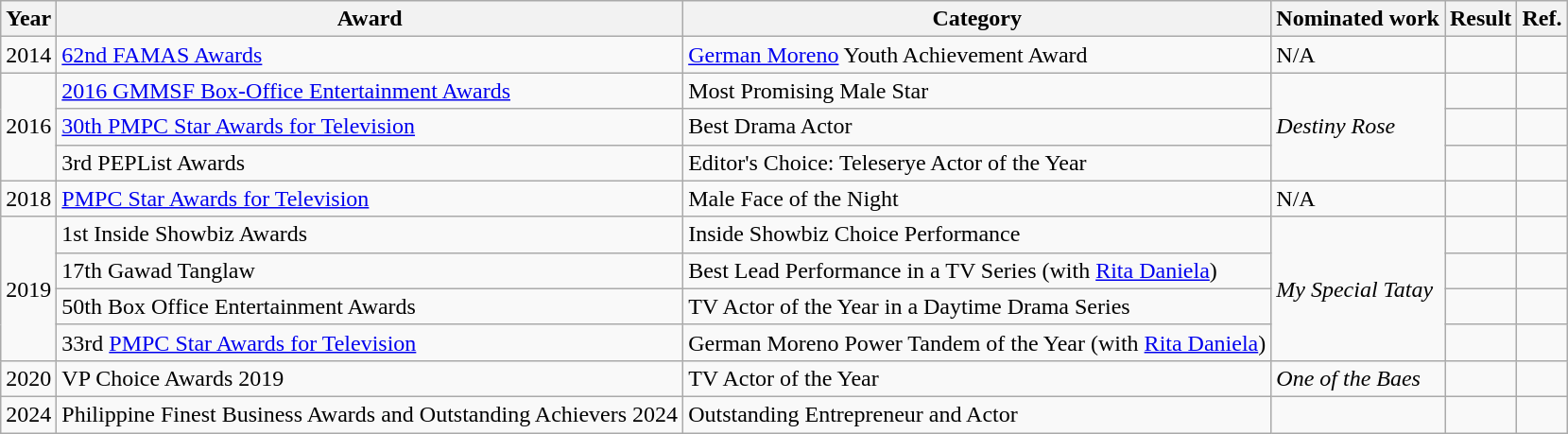<table class="wikitable">
<tr>
<th>Year</th>
<th>Award</th>
<th>Category</th>
<th>Nominated work</th>
<th>Result</th>
<th>Ref.</th>
</tr>
<tr>
<td>2014</td>
<td><a href='#'>62nd FAMAS Awards</a></td>
<td><a href='#'>German Moreno</a> Youth Achievement Award</td>
<td>N/A</td>
<td></td>
<td></td>
</tr>
<tr>
<td rowspan="3">2016</td>
<td><a href='#'>2016 GMMSF Box-Office Entertainment Awards</a></td>
<td>Most Promising Male Star</td>
<td rowspan="3"><em>Destiny Rose</em></td>
<td></td>
<td></td>
</tr>
<tr>
<td><a href='#'>30th PMPC Star Awards for Television</a></td>
<td>Best Drama Actor</td>
<td></td>
<td></td>
</tr>
<tr>
<td>3rd PEPList Awards</td>
<td>Editor's Choice: Teleserye Actor of the Year</td>
<td></td>
<td></td>
</tr>
<tr>
<td>2018</td>
<td><a href='#'>PMPC Star Awards for Television</a></td>
<td>Male Face of the Night</td>
<td>N/A</td>
<td></td>
<td></td>
</tr>
<tr>
<td rowspan="4">2019</td>
<td>1st Inside Showbiz Awards</td>
<td>Inside Showbiz Choice Performance</td>
<td rowspan="4"><em>My Special Tatay</em></td>
<td></td>
<td></td>
</tr>
<tr>
<td>17th Gawad Tanglaw</td>
<td>Best Lead Performance in a TV Series (with <a href='#'>Rita Daniela</a>)</td>
<td></td>
<td></td>
</tr>
<tr>
<td>50th Box Office Entertainment Awards</td>
<td>TV Actor of the Year in a Daytime Drama Series</td>
<td></td>
<td></td>
</tr>
<tr>
<td>33rd <a href='#'>PMPC Star Awards for Television</a></td>
<td>German Moreno Power Tandem of the Year (with <a href='#'>Rita Daniela</a>)</td>
<td></td>
<td></td>
</tr>
<tr>
<td>2020</td>
<td>VP Choice Awards 2019</td>
<td>TV Actor of the Year</td>
<td><em>One of the Baes</em></td>
<td></td>
<td></td>
</tr>
<tr>
<td>2024</td>
<td>Philippine Finest Business Awards and Outstanding Achievers 2024</td>
<td>Outstanding Entrepreneur and Actor</td>
<td></td>
<td></td>
<td></td>
</tr>
</table>
